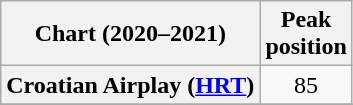<table class="wikitable sortable plainrowheaders" style="text-align:center">
<tr>
<th scope="col">Chart (2020–2021)</th>
<th scope="col">Peak<br>position</th>
</tr>
<tr>
<th scope="row">Croatian Airplay (<a href='#'>HRT</a>)</th>
<td>85</td>
</tr>
<tr>
</tr>
<tr>
</tr>
</table>
